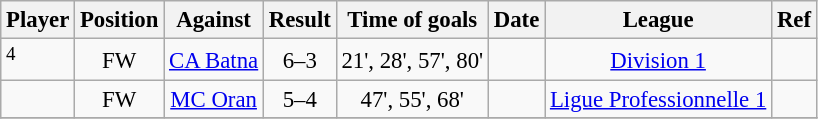<table class="wikitable plainrowheaders sortable" style="text-align:center;font-size:95%">
<tr>
<th>Player</th>
<th>Position</th>
<th>Against</th>
<th align=center>Result</th>
<th>Time of goals</th>
<th>Date</th>
<th>League</th>
<th class="unsortable" align="center">Ref</th>
</tr>
<tr>
<td align="left"> <sup>4</sup></td>
<td>FW</td>
<td><a href='#'>CA Batna</a></td>
<td>6–3</td>
<td>21', 28', 57', 80'</td>
<td></td>
<td><a href='#'>Division 1</a></td>
<td></td>
</tr>
<tr>
<td align="left"> </td>
<td>FW</td>
<td><a href='#'>MC Oran</a></td>
<td>5–4</td>
<td>47', 55', 68'</td>
<td></td>
<td><a href='#'>Ligue Professionnelle 1</a></td>
<td></td>
</tr>
<tr>
</tr>
</table>
